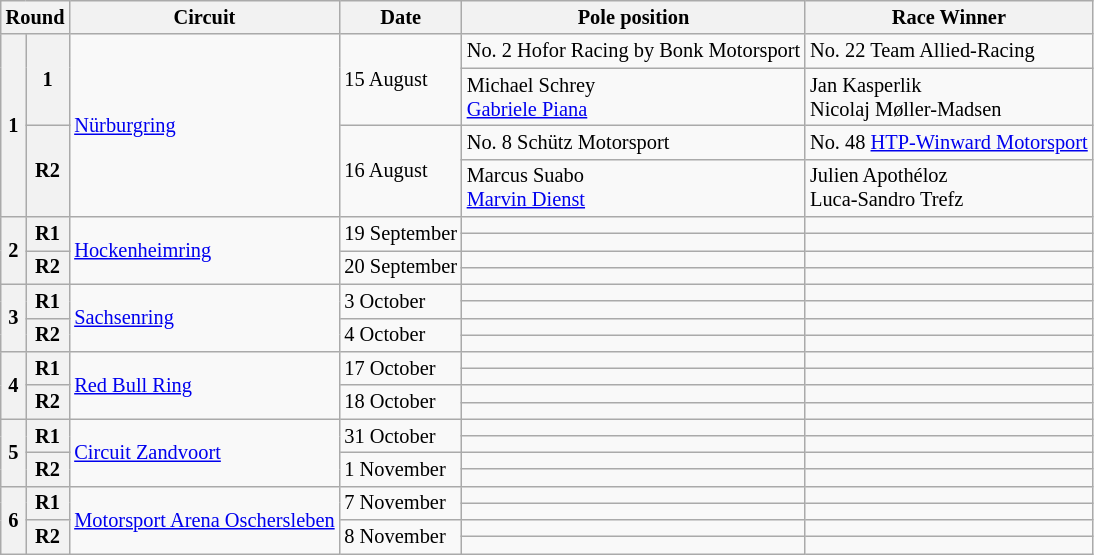<table class="wikitable" style="font-size: 85%;">
<tr>
<th colspan=2>Round</th>
<th>Circuit</th>
<th>Date</th>
<th>Pole position</th>
<th>Race Winner</th>
</tr>
<tr>
<th rowspan=4>1</th>
<th rowspan=2>1</th>
<td rowspan=4> <a href='#'>Nürburgring</a></td>
<td rowspan=2>15 August</td>
<td> No. 2 Hofor Racing by Bonk Motorsport</td>
<td> No. 22 Team Allied-Racing</td>
</tr>
<tr>
<td> Michael Schrey<br> <a href='#'>Gabriele Piana</a></td>
<td> Jan Kasperlik<br> Nicolaj Møller-Madsen</td>
</tr>
<tr>
<th rowspan=2>R2</th>
<td rowspan=2>16 August</td>
<td> No. 8 Schütz Motorsport</td>
<td> No. 48 <a href='#'>HTP-Winward Motorsport</a></td>
</tr>
<tr>
<td> Marcus Suabo<br> <a href='#'>Marvin Dienst</a></td>
<td> Julien Apothéloz<br> Luca-Sandro Trefz</td>
</tr>
<tr>
<th rowspan=4>2</th>
<th rowspan=2>R1</th>
<td rowspan=4> <a href='#'>Hockenheimring</a></td>
<td rowspan=2>19 September</td>
<td></td>
<td></td>
</tr>
<tr>
<td></td>
<td></td>
</tr>
<tr>
<th rowspan=2>R2</th>
<td rowspan=2>20 September</td>
<td></td>
<td></td>
</tr>
<tr>
<td></td>
<td></td>
</tr>
<tr>
<th rowspan=4>3</th>
<th rowspan=2>R1</th>
<td rowspan=4> <a href='#'>Sachsenring</a></td>
<td rowspan=2>3 October</td>
<td></td>
<td></td>
</tr>
<tr>
<td></td>
<td></td>
</tr>
<tr>
<th rowspan=2>R2</th>
<td rowspan=2>4 October</td>
<td></td>
<td></td>
</tr>
<tr>
<td></td>
<td></td>
</tr>
<tr>
<th rowspan=4>4</th>
<th rowspan=2>R1</th>
<td rowspan=4> <a href='#'>Red Bull Ring</a></td>
<td rowspan=2>17 October</td>
<td></td>
<td></td>
</tr>
<tr>
<td></td>
<td></td>
</tr>
<tr>
<th rowspan=2>R2</th>
<td rowspan=2>18 October</td>
<td></td>
<td></td>
</tr>
<tr>
<td></td>
<td></td>
</tr>
<tr>
<th rowspan=4>5</th>
<th rowspan=2>R1</th>
<td rowspan=4> <a href='#'>Circuit Zandvoort</a></td>
<td rowspan=2>31 October</td>
<td></td>
<td></td>
</tr>
<tr>
<td></td>
<td></td>
</tr>
<tr>
<th rowspan=2>R2</th>
<td rowspan=2>1 November</td>
<td></td>
<td></td>
</tr>
<tr>
<td></td>
<td></td>
</tr>
<tr>
<th rowspan=4>6</th>
<th rowspan=2>R1</th>
<td rowspan=4> <a href='#'>Motorsport Arena Oschersleben</a></td>
<td rowspan=2>7 November</td>
<td></td>
<td></td>
</tr>
<tr>
<td></td>
<td></td>
</tr>
<tr>
<th rowspan=2>R2</th>
<td rowspan=2>8 November</td>
<td></td>
<td></td>
</tr>
<tr>
<td></td>
<td></td>
</tr>
</table>
